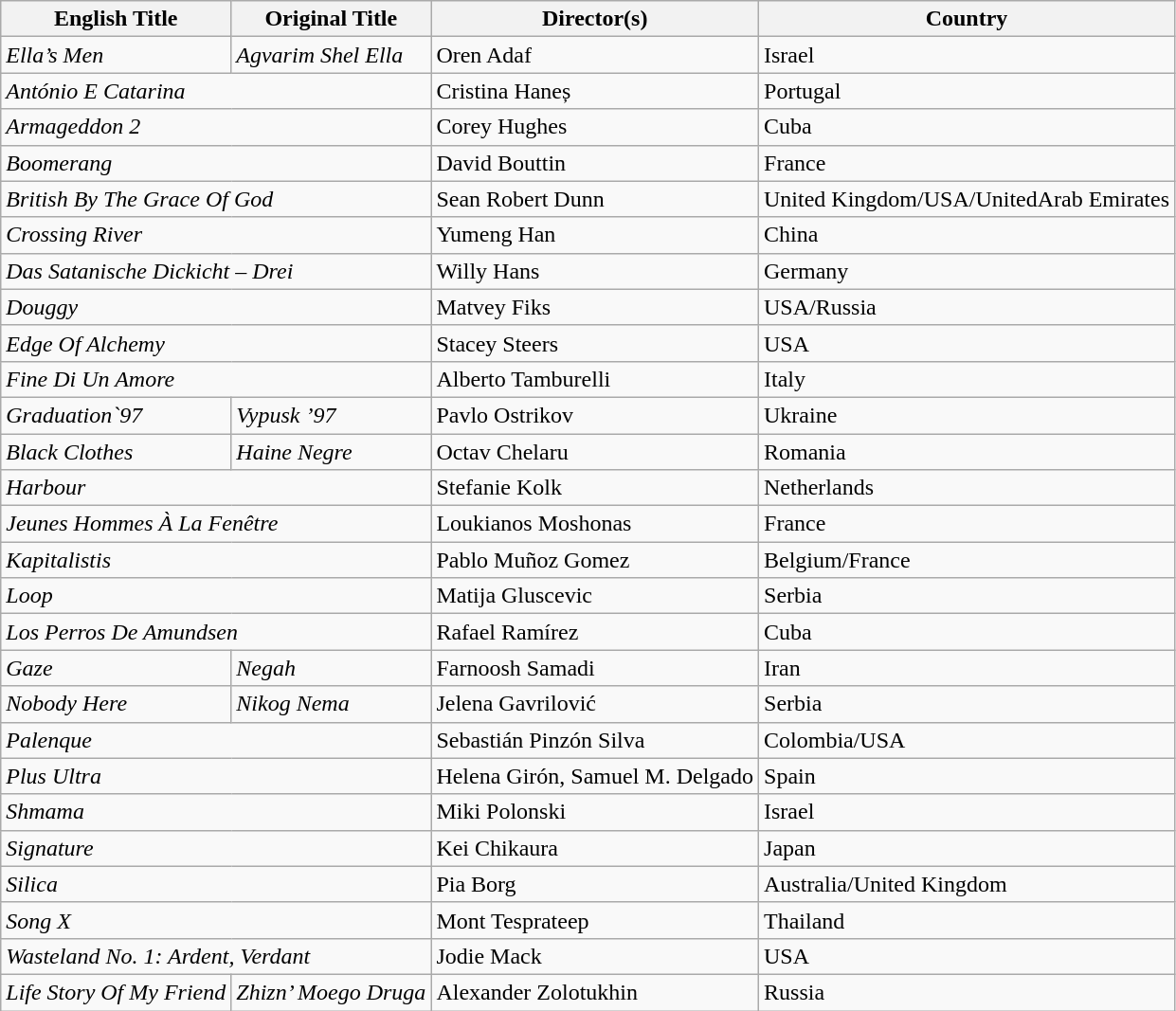<table class="wikitable sortable">
<tr>
<th>English Title</th>
<th>Original Title</th>
<th>Director(s)</th>
<th>Country</th>
</tr>
<tr>
<td><em>Ella’s Men</em></td>
<td><em>Agvarim Shel Ella</em></td>
<td>Oren Adaf</td>
<td>Israel</td>
</tr>
<tr>
<td colspan="2"><em>António E Catarina</em></td>
<td>Cristina Haneș</td>
<td>Portugal</td>
</tr>
<tr>
<td colspan="2"><em>Armageddon 2</em></td>
<td>Corey Hughes</td>
<td>Cuba</td>
</tr>
<tr>
<td colspan="2"><em>Boomerang</em></td>
<td>David Bouttin</td>
<td>France</td>
</tr>
<tr>
<td colspan="2"><em>British By The Grace Of God</em></td>
<td>Sean Robert Dunn</td>
<td>United Kingdom/USA/UnitedArab Emirates</td>
</tr>
<tr>
<td colspan="2"><em>Crossing River</em></td>
<td>Yumeng Han</td>
<td>China</td>
</tr>
<tr>
<td colspan="2"><em>Das Satanische Dickicht – Drei</em></td>
<td>Willy Hans</td>
<td>Germany</td>
</tr>
<tr>
<td colspan="2"><em>Douggy</em></td>
<td>Matvey Fiks</td>
<td>USA/Russia</td>
</tr>
<tr>
<td colspan="2"><em>Edge Of Alchemy</em></td>
<td>Stacey Steers</td>
<td>USA</td>
</tr>
<tr>
<td colspan="2"><em>Fine Di Un Amore</em></td>
<td>Alberto Tamburelli</td>
<td>Italy</td>
</tr>
<tr>
<td><em>Graduation`97</em></td>
<td><em>Vypusk ’97</em></td>
<td>Pavlo Ostrikov</td>
<td>Ukraine</td>
</tr>
<tr>
<td><em>Black Clothes</em></td>
<td><em>Haine Negre</em></td>
<td>Octav Chelaru</td>
<td>Romania</td>
</tr>
<tr>
<td colspan="2"><em>Harbour</em></td>
<td>Stefanie Kolk</td>
<td>Netherlands</td>
</tr>
<tr>
<td colspan="2"><em>Jeunes Hommes À La Fenêtre</em></td>
<td>Loukianos Moshonas</td>
<td>France</td>
</tr>
<tr>
<td colspan="2"><em>Kapitalistis</em></td>
<td>Pablo Muñoz Gomez</td>
<td>Belgium/France</td>
</tr>
<tr>
<td colspan="2"><em>Loop</em></td>
<td>Matija Gluscevic</td>
<td>Serbia</td>
</tr>
<tr>
<td colspan="2"><em>Los Perros De Amundsen</em></td>
<td>Rafael Ramírez</td>
<td>Cuba</td>
</tr>
<tr>
<td><em>Gaze</em></td>
<td><em>Negah</em></td>
<td>Farnoosh Samadi</td>
<td>Iran</td>
</tr>
<tr>
<td><em>Nobody Here</em></td>
<td><em>Nikog Nema</em></td>
<td>Jelena Gavrilović</td>
<td>Serbia</td>
</tr>
<tr>
<td colspan="2"><em>Palenque</em></td>
<td>Sebastián Pinzón Silva</td>
<td>Colombia/USA</td>
</tr>
<tr>
<td colspan="2"><em>Plus Ultra</em></td>
<td>Helena Girón, Samuel M. Delgado</td>
<td>Spain</td>
</tr>
<tr>
<td colspan="2"><em>Shmama</em></td>
<td>Miki Polonski</td>
<td>Israel</td>
</tr>
<tr>
<td colspan="2"><em>Signature</em></td>
<td>Kei Chikaura</td>
<td>Japan</td>
</tr>
<tr>
<td colspan="2"><em>Silica</em></td>
<td>Pia Borg</td>
<td>Australia/United Kingdom</td>
</tr>
<tr>
<td colspan="2"><em>Song X</em></td>
<td>Mont Tesprateep</td>
<td>Thailand</td>
</tr>
<tr>
<td colspan="2"><em>Wasteland No. 1: Ardent, Verdant</em></td>
<td>Jodie Mack</td>
<td>USA</td>
</tr>
<tr>
<td><em>Life Story Of My Friend</em></td>
<td><em>Zhizn’ Moego Druga</em></td>
<td>Alexander Zolotukhin</td>
<td>Russia</td>
</tr>
</table>
